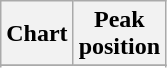<table class="wikitable sortable plainrowheaders">
<tr>
<th scope="col">Chart</th>
<th scope="col">Peak<br>position</th>
</tr>
<tr>
</tr>
<tr>
</tr>
</table>
